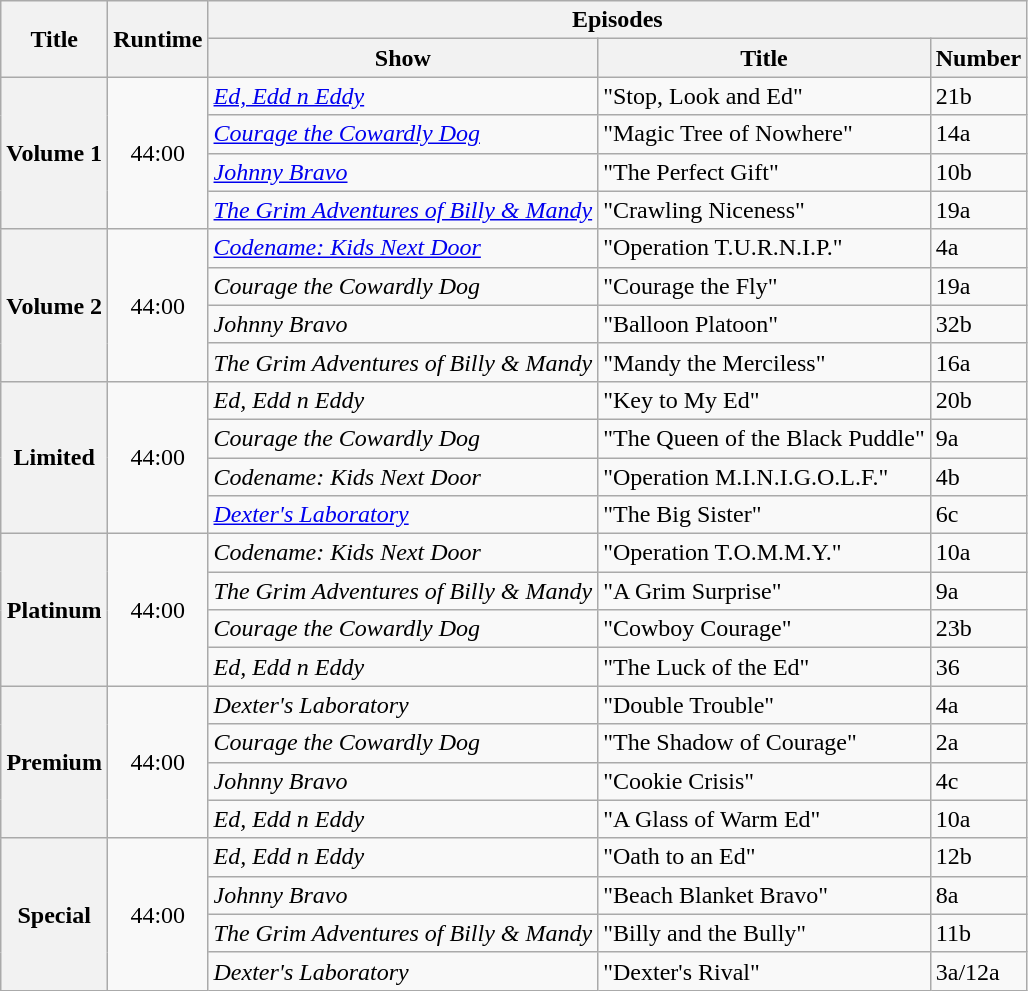<table class="wikitable">
<tr>
<th rowspan="2">Title</th>
<th rowspan="2">Runtime</th>
<th colspan="3">Episodes</th>
</tr>
<tr>
<th>Show</th>
<th>Title</th>
<th>Number</th>
</tr>
<tr>
<th rowspan="4">Volume 1</th>
<td rowspan="4" style="text-align: center;">44:00</td>
<td><em><a href='#'>Ed, Edd n Eddy</a></em></td>
<td>"Stop, Look and Ed"</td>
<td>21b</td>
</tr>
<tr>
<td><em><a href='#'>Courage the Cowardly Dog</a></em></td>
<td>"Magic Tree of Nowhere"</td>
<td>14a</td>
</tr>
<tr>
<td><em><a href='#'>Johnny Bravo</a></em></td>
<td>"The Perfect Gift"</td>
<td>10b</td>
</tr>
<tr>
<td><em><a href='#'>The Grim Adventures of Billy & Mandy</a></em></td>
<td>"Crawling Niceness"</td>
<td>19a</td>
</tr>
<tr>
<th rowspan="4">Volume 2</th>
<td rowspan="4" style="text-align: center;">44:00</td>
<td><em><a href='#'>Codename: Kids Next Door</a></em></td>
<td>"Operation T.U.R.N.I.P."</td>
<td>4a</td>
</tr>
<tr>
<td><em>Courage the Cowardly Dog</em></td>
<td>"Courage the Fly"</td>
<td>19a</td>
</tr>
<tr>
<td><em>Johnny Bravo</em></td>
<td>"Balloon Platoon"</td>
<td>32b</td>
</tr>
<tr>
<td><em>The Grim Adventures of Billy & Mandy</em></td>
<td>"Mandy the Merciless"</td>
<td>16a</td>
</tr>
<tr>
<th rowspan="4">Limited</th>
<td rowspan="4" style="text-align: center;">44:00</td>
<td><em>Ed, Edd n Eddy</em></td>
<td>"Key to My Ed"</td>
<td>20b</td>
</tr>
<tr>
<td><em>Courage the Cowardly Dog</em></td>
<td>"The Queen of the Black Puddle"</td>
<td>9a</td>
</tr>
<tr>
<td><em>Codename: Kids Next Door</em></td>
<td>"Operation M.I.N.I.G.O.L.F."</td>
<td>4b</td>
</tr>
<tr>
<td><em><a href='#'>Dexter's Laboratory</a></em></td>
<td>"The Big Sister"</td>
<td>6c</td>
</tr>
<tr>
<th rowspan="4">Platinum</th>
<td rowspan="4" style="text-align: center;">44:00</td>
<td><em>Codename: Kids Next Door</em></td>
<td>"Operation T.O.M.M.Y."</td>
<td>10a</td>
</tr>
<tr>
<td><em>The Grim Adventures of Billy & Mandy</em></td>
<td>"A Grim Surprise"</td>
<td>9a</td>
</tr>
<tr>
<td><em>Courage the Cowardly Dog</em></td>
<td>"Cowboy Courage"</td>
<td>23b</td>
</tr>
<tr>
<td><em>Ed, Edd n Eddy</em></td>
<td>"The Luck of the Ed"</td>
<td>36</td>
</tr>
<tr>
<th rowspan="4">Premium</th>
<td rowspan="4" style="text-align: center;">44:00</td>
<td><em>Dexter's Laboratory</em></td>
<td>"Double Trouble"</td>
<td>4a</td>
</tr>
<tr>
<td><em>Courage the Cowardly Dog</em></td>
<td>"The Shadow of Courage"</td>
<td>2a</td>
</tr>
<tr>
<td><em>Johnny Bravo</em></td>
<td>"Cookie Crisis"</td>
<td>4c</td>
</tr>
<tr>
<td><em>Ed, Edd n Eddy</em></td>
<td>"A Glass of Warm Ed"</td>
<td>10a</td>
</tr>
<tr>
<th rowspan="4">Special</th>
<td rowspan="4" style="text-align: center;">44:00</td>
<td><em>Ed, Edd n Eddy</em></td>
<td>"Oath to an Ed"</td>
<td>12b</td>
</tr>
<tr>
<td><em>Johnny Bravo</em></td>
<td>"Beach Blanket Bravo"</td>
<td>8a</td>
</tr>
<tr>
<td><em>The Grim Adventures of Billy & Mandy</em></td>
<td>"Billy and the Bully"</td>
<td>11b</td>
</tr>
<tr>
<td><em>Dexter's Laboratory</em></td>
<td>"Dexter's Rival"</td>
<td>3a/12a</td>
</tr>
</table>
